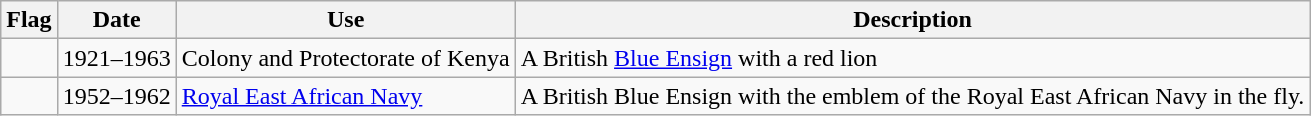<table class="wikitable">
<tr>
<th>Flag</th>
<th>Date</th>
<th>Use</th>
<th>Description</th>
</tr>
<tr>
<td></td>
<td>1921–1963</td>
<td>Colony and Protectorate of Kenya</td>
<td>A British <a href='#'>Blue Ensign</a> with a red lion</td>
</tr>
<tr>
<td></td>
<td>1952–1962</td>
<td><a href='#'>Royal East African Navy</a></td>
<td>A British Blue Ensign with the emblem of the Royal East African Navy in the fly.</td>
</tr>
</table>
